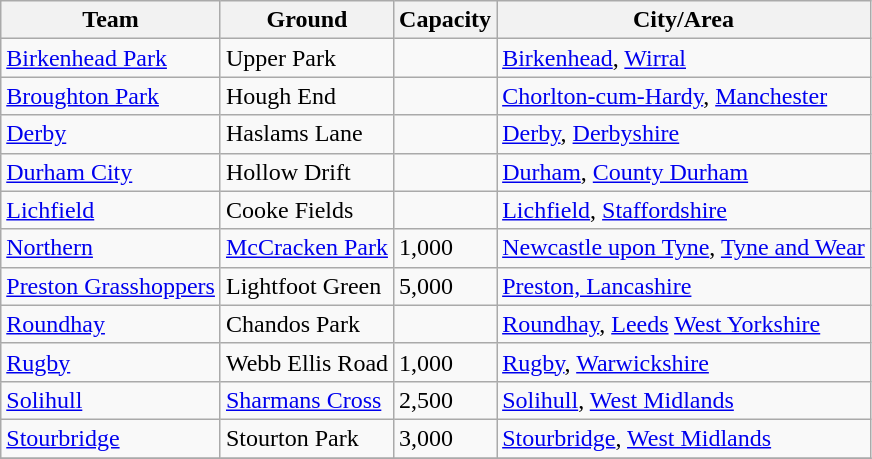<table class="wikitable sortable">
<tr>
<th>Team</th>
<th>Ground</th>
<th>Capacity</th>
<th>City/Area</th>
</tr>
<tr>
<td><a href='#'>Birkenhead Park</a></td>
<td>Upper Park</td>
<td></td>
<td><a href='#'>Birkenhead</a>, <a href='#'>Wirral</a></td>
</tr>
<tr>
<td><a href='#'>Broughton Park</a></td>
<td>Hough End</td>
<td></td>
<td><a href='#'>Chorlton-cum-Hardy</a>, <a href='#'>Manchester</a></td>
</tr>
<tr>
<td><a href='#'>Derby</a></td>
<td>Haslams Lane</td>
<td></td>
<td><a href='#'>Derby</a>, <a href='#'>Derbyshire</a></td>
</tr>
<tr>
<td><a href='#'>Durham City</a></td>
<td>Hollow Drift</td>
<td></td>
<td><a href='#'>Durham</a>, <a href='#'>County Durham</a></td>
</tr>
<tr>
<td><a href='#'>Lichfield</a></td>
<td>Cooke Fields</td>
<td></td>
<td><a href='#'>Lichfield</a>, <a href='#'>Staffordshire</a></td>
</tr>
<tr>
<td><a href='#'>Northern</a></td>
<td><a href='#'>McCracken Park</a></td>
<td>1,000</td>
<td><a href='#'>Newcastle upon Tyne</a>, <a href='#'>Tyne and Wear</a></td>
</tr>
<tr>
<td><a href='#'>Preston Grasshoppers</a></td>
<td>Lightfoot Green</td>
<td>5,000</td>
<td><a href='#'>Preston, Lancashire</a></td>
</tr>
<tr>
<td><a href='#'>Roundhay</a></td>
<td>Chandos Park</td>
<td></td>
<td><a href='#'>Roundhay</a>, <a href='#'>Leeds</a> <a href='#'>West Yorkshire</a></td>
</tr>
<tr>
<td><a href='#'>Rugby</a></td>
<td>Webb Ellis Road</td>
<td>1,000</td>
<td><a href='#'>Rugby</a>, <a href='#'>Warwickshire</a></td>
</tr>
<tr>
<td><a href='#'>Solihull</a></td>
<td><a href='#'>Sharmans Cross</a></td>
<td>2,500</td>
<td><a href='#'>Solihull</a>, <a href='#'>West Midlands</a></td>
</tr>
<tr>
<td><a href='#'>Stourbridge</a></td>
<td>Stourton Park</td>
<td>3,000</td>
<td><a href='#'>Stourbridge</a>, <a href='#'>West Midlands</a></td>
</tr>
<tr>
</tr>
</table>
